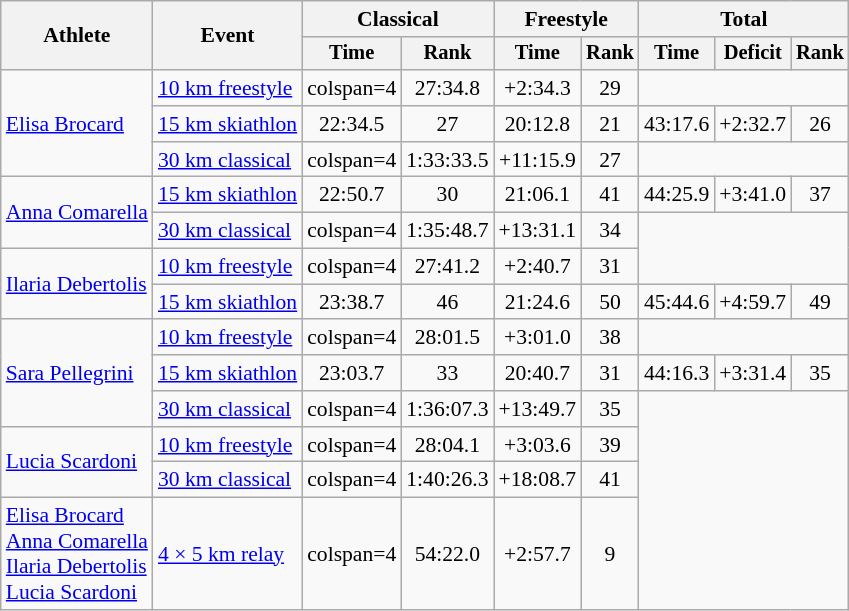<table class="wikitable" style="font-size:90%">
<tr>
<th rowspan=2>Athlete</th>
<th rowspan=2>Event</th>
<th colspan=2>Classical</th>
<th colspan=2>Freestyle</th>
<th colspan=3>Total</th>
</tr>
<tr style="font-size:95%">
<th>Time</th>
<th>Rank</th>
<th>Time</th>
<th>Rank</th>
<th>Time</th>
<th>Deficit</th>
<th>Rank</th>
</tr>
<tr align=center>
<td align=left rowspan=3><a href='#'>Elisa Brocard</a></td>
<td align=left><a href='#'>10 km freestyle</a></td>
<td>colspan=4 </td>
<td>27:34.8</td>
<td>+2:34.3</td>
<td>29</td>
</tr>
<tr align=center>
<td align=left><a href='#'>15 km skiathlon</a></td>
<td>22:34.5</td>
<td>27</td>
<td>20:12.8</td>
<td>21</td>
<td>43:17.6</td>
<td>+2:32.7</td>
<td>26</td>
</tr>
<tr align=center>
<td align=left><a href='#'>30 km classical</a></td>
<td>colspan=4 </td>
<td>1:33:33.5</td>
<td>+11:15.9</td>
<td>27</td>
</tr>
<tr align=center>
<td align=left rowspan=2><a href='#'>Anna Comarella</a></td>
<td align=left><a href='#'>15 km skiathlon</a></td>
<td>22:50.7</td>
<td>30</td>
<td>21:06.1</td>
<td>41</td>
<td>44:25.9</td>
<td>+3:41.0</td>
<td>37</td>
</tr>
<tr align=center>
<td align=left><a href='#'>30 km classical</a></td>
<td>colspan=4 </td>
<td>1:35:48.7</td>
<td>+13:31.1</td>
<td>34</td>
</tr>
<tr align=center>
<td align=left rowspan=2><a href='#'>Ilaria Debertolis</a></td>
<td align=left><a href='#'>10 km freestyle</a></td>
<td>colspan=4 </td>
<td>27:41.2</td>
<td>+2:40.7</td>
<td>31</td>
</tr>
<tr align=center>
<td align=left><a href='#'>15 km skiathlon</a></td>
<td>23:38.7</td>
<td>46</td>
<td>21:24.6</td>
<td>50</td>
<td>45:44.6</td>
<td>+4:59.7</td>
<td>49</td>
</tr>
<tr align=center>
<td align=left rowspan=3><a href='#'>Sara Pellegrini</a></td>
<td align=left><a href='#'>10 km freestyle</a></td>
<td>colspan=4 </td>
<td>28:01.5</td>
<td>+3:01.0</td>
<td>38</td>
</tr>
<tr align=center>
<td align=left><a href='#'>15 km skiathlon</a></td>
<td>23:03.7</td>
<td>33</td>
<td>20:40.7</td>
<td>31</td>
<td>44:16.3</td>
<td>+3:31.4</td>
<td>35</td>
</tr>
<tr align=center>
<td align=left><a href='#'>30 km classical</a></td>
<td>colspan=4 </td>
<td>1:36:07.3</td>
<td>+13:49.7</td>
<td>35</td>
</tr>
<tr align=center>
<td align=left rowspan=2><a href='#'>Lucia Scardoni</a></td>
<td align=left><a href='#'>10 km freestyle</a></td>
<td>colspan=4 </td>
<td>28:04.1</td>
<td>+3:03.6</td>
<td>39</td>
</tr>
<tr align=center>
<td align=left><a href='#'>30 km classical</a></td>
<td>colspan=4 </td>
<td>1:40:26.3</td>
<td>+18:08.7</td>
<td>41</td>
</tr>
<tr align=center>
<td align=left><a href='#'>Elisa Brocard</a><br><a href='#'>Anna Comarella</a><br><a href='#'>Ilaria Debertolis</a><br><a href='#'>Lucia Scardoni</a></td>
<td align=left><a href='#'>4 × 5 km relay</a></td>
<td>colspan=4 </td>
<td>54:22.0</td>
<td>+2:57.7</td>
<td>9</td>
</tr>
</table>
